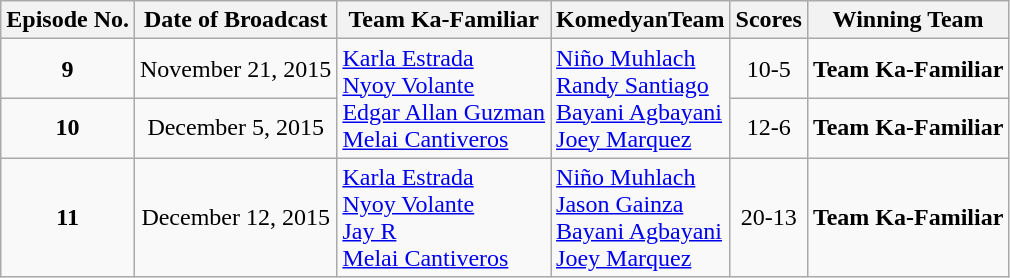<table class="wikitable">
<tr>
<th>Episode No.</th>
<th>Date of Broadcast</th>
<th>Team Ka-Familiar</th>
<th>KomedyanTeam</th>
<th>Scores</th>
<th>Winning Team</th>
</tr>
<tr>
<td align="center"><strong>9</strong></td>
<td align="center">November 21, 2015</td>
<td rowspan="2"><a href='#'>Karla Estrada</a><br><a href='#'>Nyoy Volante</a><br><a href='#'>Edgar Allan Guzman</a><br><a href='#'>Melai Cantiveros</a></td>
<td rowspan="2"><a href='#'>Niño Muhlach</a><br><a href='#'>Randy Santiago</a><br><a href='#'>Bayani Agbayani</a><br><a href='#'>Joey Marquez</a></td>
<td align="center">10-5</td>
<td><strong>Team Ka-Familiar</strong></td>
</tr>
<tr>
<td align="center"><strong>10</strong></td>
<td align="center">December 5, 2015</td>
<td align="center">12-6</td>
<td><strong>Team Ka-Familiar</strong></td>
</tr>
<tr>
<td align="center"><strong>11</strong></td>
<td align="center">December 12, 2015</td>
<td><a href='#'>Karla Estrada</a><br><a href='#'>Nyoy Volante</a><br><a href='#'>Jay R</a><br><a href='#'>Melai Cantiveros</a></td>
<td><a href='#'>Niño Muhlach</a><br><a href='#'>Jason Gainza</a><br><a href='#'>Bayani Agbayani</a><br><a href='#'>Joey Marquez</a></td>
<td align="center">20-13</td>
<td><strong>Team Ka-Familiar</strong></td>
</tr>
</table>
